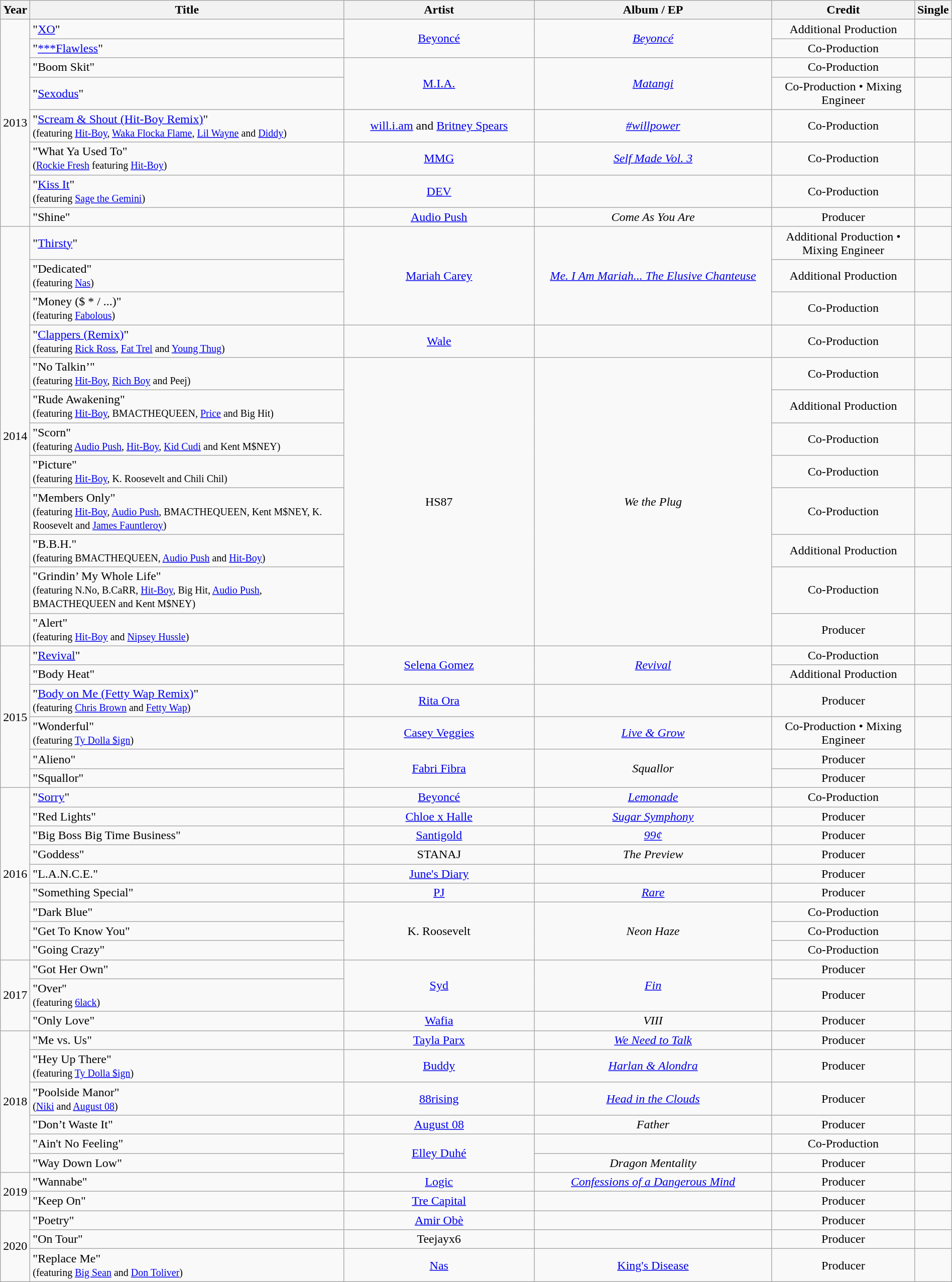<table class="wikitable" width="100%">
<tr>
<th width="3%">Year</th>
<th>Title</th>
<th width="20%">Artist</th>
<th width="25%">Album / EP</th>
<th width="15%">Credit</th>
<th>Single</th>
</tr>
<tr>
<td rowspan="8", style="text-align:center;">2013</td>
<td>"<a href='#'>XO</a>"</td>
<td rowspan="2", style="text-align:center;"><a href='#'>Beyoncé</a></td>
<td rowspan="2", style="text-align:center;"><em><a href='#'>Beyoncé</a></em></td>
<td style="text-align:center;">Additional Production</td>
<td style="text-align:center;"></td>
</tr>
<tr>
<td>"<a href='#'>***Flawless</a>"</td>
<td style="text-align:center;">Co-Production</td>
<td style="text-align:center;"></td>
</tr>
<tr>
<td>"Boom Skit"</td>
<td rowspan="2", style="text-align:center;"><a href='#'>M.I.A.</a></td>
<td rowspan="2", style="text-align:center;"><em><a href='#'>Matangi</a></em></td>
<td style="text-align:center;">Co-Production</td>
<td></td>
</tr>
<tr>
<td>"<a href='#'>Sexodus</a>"</td>
<td style="text-align:center;">Co-Production • Mixing Engineer</td>
<td style="text-align:center;"></td>
</tr>
<tr>
<td>"<a href='#'>Scream & Shout (Hit-Boy Remix)</a>"<br><small>(featuring <a href='#'>Hit-Boy</a>, <a href='#'>Waka Flocka Flame</a>, <a href='#'>Lil Wayne</a> and <a href='#'>Diddy</a>)</small></td>
<td style="text-align:center;"><a href='#'>will.i.am</a> and <a href='#'>Britney Spears</a></td>
<td style="text-align:center;"><em><a href='#'>#willpower</a></em></td>
<td style="text-align:center;">Co-Production</td>
<td></td>
</tr>
<tr>
<td>"What Ya Used To"<br><small>(<a href='#'>Rockie Fresh</a> featuring <a href='#'>Hit-Boy</a>)</small></td>
<td style="text-align:center;"><a href='#'>MMG</a></td>
<td style="text-align:center;"><em><a href='#'>Self Made Vol. 3</a></em></td>
<td style="text-align:center;">Co-Production</td>
<td></td>
</tr>
<tr>
<td>"<a href='#'>Kiss It</a>"<br><small>(featuring <a href='#'>Sage the Gemini</a>)</small></td>
<td style="text-align:center;"><a href='#'>DEV</a></td>
<td></td>
<td style="text-align:center;">Co-Production</td>
<td style="text-align:center;"></td>
</tr>
<tr>
<td>"Shine"</td>
<td style="text-align:center;"><a href='#'>Audio Push</a></td>
<td style="text-align:center;"><em>Come As You Are</em></td>
<td style="text-align:center;">Producer</td>
<td style="text-align:center;"></td>
</tr>
<tr>
<td rowspan="12", style="text-align:center;">2014</td>
<td>"<a href='#'>Thirsty</a>"</td>
<td rowspan="3", style="text-align:center;"><a href='#'>Mariah Carey</a></td>
<td rowspan="3", style="text-align:center;"><em><a href='#'>Me. I Am Mariah... The Elusive Chanteuse</a></em></td>
<td style="text-align:center;">Additional Production • Mixing Engineer</td>
<td style="text-align:center;"></td>
</tr>
<tr>
<td>"Dedicated"<br><small>(featuring <a href='#'>Nas</a>)</small></td>
<td style="text-align:center;">Additional Production</td>
<td></td>
</tr>
<tr>
<td>"Money ($ * / ...)"<br><small>(featuring <a href='#'>Fabolous</a>)</small></td>
<td style="text-align:center;">Co-Production</td>
<td></td>
</tr>
<tr>
<td>"<a href='#'>Clappers (Remix)</a>"<br><small>(featuring <a href='#'>Rick Ross</a>, <a href='#'>Fat Trel</a> and <a href='#'>Young Thug</a>)</small></td>
<td style="text-align:center;"><a href='#'>Wale</a></td>
<td></td>
<td style="text-align:center;">Co-Production</td>
<td></td>
</tr>
<tr>
<td>"No Talkin’"<br><small>(featuring <a href='#'>Hit-Boy</a>, <a href='#'>Rich Boy</a> and Peej)</small></td>
<td rowspan="8", style="text-align:center;">HS87</td>
<td rowspan="8", style="text-align:center;"><em>We the Plug</em></td>
<td style="text-align:center;">Co-Production</td>
<td style="text-align:center;"></td>
</tr>
<tr>
<td>"Rude Awakening"<br><small>(featuring <a href='#'>Hit-Boy</a>, BMACTHEQUEEN, <a href='#'>Price</a> and Big Hit)</small></td>
<td style="text-align:center;">Additional Production</td>
<td></td>
</tr>
<tr>
<td>"Scorn"<br><small>(featuring <a href='#'>Audio Push</a>, <a href='#'>Hit-Boy</a>, <a href='#'>Kid Cudi</a> and Kent M$NEY)</small></td>
<td style="text-align:center;">Co-Production</td>
<td style="text-align:center;"></td>
</tr>
<tr>
<td>"Picture"<br><small>(featuring <a href='#'>Hit-Boy</a>, K. Roosevelt and Chili Chil)</small></td>
<td style="text-align:center;">Co-Production</td>
<td></td>
</tr>
<tr>
<td>"Members Only"<br><small>(featuring <a href='#'>Hit-Boy</a>, <a href='#'>Audio Push</a>, BMACTHEQUEEN, Kent M$NEY, K. Roosevelt and <a href='#'>James Fauntleroy</a>)</small></td>
<td style="text-align:center;">Co-Production</td>
<td></td>
</tr>
<tr>
<td>"B.B.H."<br><small>(featuring BMACTHEQUEEN, <a href='#'>Audio Push</a> and <a href='#'>Hit-Boy</a>)</small></td>
<td style="text-align:center;">Additional Production</td>
<td></td>
</tr>
<tr>
<td>"Grindin’ My Whole Life"<br><small>(featuring N.No, B.CaRR, <a href='#'>Hit-Boy</a>, Big Hit, <a href='#'>Audio Push</a>, BMACTHEQUEEN and Kent M$NEY)</small></td>
<td style="text-align:center;">Co-Production</td>
<td style="text-align:center;"></td>
</tr>
<tr>
<td>"Alert"<br><small>(featuring <a href='#'>Hit-Boy</a> and <a href='#'>Nipsey Hussle</a>)</small></td>
<td style="text-align:center;">Producer</td>
<td></td>
</tr>
<tr>
<td rowspan="6", style="text-align:center;">2015</td>
<td>"<a href='#'>Revival</a>"</td>
<td rowspan="2", style="text-align:center;"><a href='#'>Selena Gomez</a></td>
<td rowspan="2", style="text-align:center;"><em><a href='#'>Revival</a></em></td>
<td style="text-align:center;">Co-Production</td>
<td></td>
</tr>
<tr>
<td>"Body Heat"</td>
<td style="text-align:center;">Additional Production</td>
<td></td>
</tr>
<tr>
<td>"<a href='#'>Body on Me (Fetty Wap Remix)</a>"<br><small>(featuring <a href='#'>Chris Brown</a> and <a href='#'>Fetty Wap</a>)</small></td>
<td style="text-align:center;"><a href='#'>Rita Ora</a></td>
<td></td>
<td style="text-align:center;">Producer</td>
<td></td>
</tr>
<tr>
<td>"Wonderful"<br><small>(featuring <a href='#'>Ty Dolla $ign</a>)</small></td>
<td style="text-align:center;"><a href='#'>Casey Veggies</a></td>
<td style="text-align:center;"><em><a href='#'>Live & Grow</a></em></td>
<td style="text-align:center;">Co-Production • Mixing Engineer</td>
<td style="text-align:center;"></td>
</tr>
<tr>
<td>"Alieno"</td>
<td rowspan="2", style="text-align:center;"><a href='#'>Fabri Fibra</a></td>
<td rowspan="2", style="text-align:center;"><em>Squallor</em></td>
<td style="text-align:center;">Producer</td>
<td></td>
</tr>
<tr>
<td>"Squallor"</td>
<td style="text-align:center;">Producer</td>
<td></td>
</tr>
<tr>
<td rowspan="9", style="text-align:center;">2016</td>
<td>"<a href='#'>Sorry</a>"</td>
<td style="text-align:center;"><a href='#'>Beyoncé</a></td>
<td style="text-align:center;"><em><a href='#'>Lemonade</a></em></td>
<td style="text-align:center;">Co-Production</td>
<td style="text-align:center;"></td>
</tr>
<tr>
<td>"Red Lights"</td>
<td style="text-align:center;"><a href='#'>Chloe x Halle</a></td>
<td style="text-align:center;"><em><a href='#'>Sugar Symphony</a></em></td>
<td style="text-align:center;">Producer</td>
<td></td>
</tr>
<tr>
<td>"Big Boss Big Time Business"</td>
<td style="text-align:center;"><a href='#'>Santigold</a></td>
<td style="text-align:center;"><em><a href='#'>99¢</a></em></td>
<td style="text-align:center;">Producer</td>
<td></td>
</tr>
<tr>
<td>"Goddess"</td>
<td style="text-align:center;">STANAJ</td>
<td style="text-align:center;"><em>The Preview</em></td>
<td style="text-align:center;">Producer</td>
<td></td>
</tr>
<tr>
<td>"L.A.N.C.E."</td>
<td style="text-align:center;"><a href='#'>June's Diary</a></td>
<td></td>
<td style="text-align:center;">Producer</td>
<td style="text-align:center;"></td>
</tr>
<tr>
<td>"Something Special"</td>
<td style="text-align:center;"><a href='#'>PJ</a></td>
<td style="text-align:center;"><em><a href='#'>Rare</a></em></td>
<td style="text-align:center;">Producer</td>
<td></td>
</tr>
<tr>
<td>"Dark Blue"</td>
<td rowspan="3", style="text-align:center;">K. Roosevelt</td>
<td rowspan="3", style="text-align:center;"><em>Neon Haze</em></td>
<td style="text-align:center;">Co-Production</td>
<td></td>
</tr>
<tr>
<td>"Get To Know You"</td>
<td style="text-align:center;">Co-Production</td>
<td></td>
</tr>
<tr>
<td>"Going Crazy"</td>
<td style="text-align:center;">Co-Production</td>
<td></td>
</tr>
<tr>
<td rowspan="3", style="text-align:center;">2017</td>
<td>"Got Her Own"</td>
<td rowspan="2", style="text-align:center;"><a href='#'>Syd</a></td>
<td rowspan="2", style="text-align:center;"><em><a href='#'>Fin</a></em></td>
<td style="text-align:center;">Producer</td>
<td></td>
</tr>
<tr>
<td>"Over"<br><small>(featuring <a href='#'>6lack</a>)</small></td>
<td style="text-align:center;">Producer</td>
<td></td>
</tr>
<tr>
<td>"Only Love"</td>
<td style="text-align:center;"><a href='#'>Wafia</a></td>
<td style="text-align:center;"><em>VIII</em></td>
<td style="text-align:center;">Producer</td>
<td></td>
</tr>
<tr>
<td rowspan="6", style="text-align:center;">2018</td>
<td>"Me vs. Us"</td>
<td style="text-align:center;"><a href='#'>Tayla Parx</a></td>
<td style="text-align:center;"><em><a href='#'>We Need to Talk</a></em></td>
<td style="text-align:center;">Producer</td>
<td style="text-align:center;"></td>
</tr>
<tr>
<td>"Hey Up There"<br><small>(featuring <a href='#'>Ty Dolla $ign</a>)</small></td>
<td style="text-align:center;"><a href='#'>Buddy</a></td>
<td style="text-align:center;"><em><a href='#'>Harlan & Alondra</a></em></td>
<td style="text-align:center;">Producer</td>
<td style="text-align:center;"></td>
</tr>
<tr>
<td>"Poolside Manor"<br><small>(<a href='#'>Niki</a> and <a href='#'>August 08</a>)</small></td>
<td style="text-align:center;"><a href='#'>88rising</a></td>
<td style="text-align:center;"><em><a href='#'>Head in the Clouds</a></em></td>
<td style="text-align:center;">Producer</td>
<td></td>
</tr>
<tr>
<td>"Don’t Waste It"</td>
<td style="text-align:center;"><a href='#'>August 08</a></td>
<td style="text-align:center;"><em>Father</em></td>
<td style="text-align:center;">Producer</td>
<td></td>
</tr>
<tr>
<td>"Ain't No Feeling"</td>
<td rowspan="2", style="text-align:center;"><a href='#'>Elley Duhé</a></td>
<td></td>
<td style="text-align:center;">Co-Production</td>
<td style="text-align:center;"></td>
</tr>
<tr>
<td>"Way Down Low"</td>
<td style="text-align:center;"><em>Dragon Mentality</em></td>
<td style="text-align:center;">Producer</td>
<td style="text-align:center;"></td>
</tr>
<tr>
<td rowspan="2", style="text-align:center;">2019</td>
<td>"Wannabe"</td>
<td style="text-align:center;"><a href='#'>Logic</a></td>
<td style="text-align:center;"><em><a href='#'>Confessions of a Dangerous Mind</a></em></td>
<td style="text-align:center;">Producer</td>
<td></td>
</tr>
<tr>
<td>"Keep On"</td>
<td style="text-align:center;"><a href='#'>Tre Capital</a></td>
<td></td>
<td style="text-align:center;">Producer</td>
<td></td>
</tr>
<tr>
<td rowspan="3", style="text-align:center;">2020</td>
<td>"Poetry"</td>
<td style="text-align:center;"><a href='#'>Amir Obè</a></td>
<td></td>
<td style="text-align:center;">Producer</td>
<td style="text-align:center;"></td>
</tr>
<tr>
<td>"On Tour"</td>
<td style="text-align:center;">Teejayx6</td>
<td></td>
<td style="text-align:center;">Producer</td>
<td style="text-align:center;"></td>
</tr>
<tr>
<td>"Replace Me"<br><small>(featuring <a href='#'>Big Sean</a> and <a href='#'>Don Toliver</a>)</small></td>
<td style="text-align:center;"><a href='#'>Nas</a></td>
<td style="text-align:center;"><a href='#'>King's Disease</a></td>
<td style="text-align:center;">Producer</td>
<td></td>
</tr>
</table>
